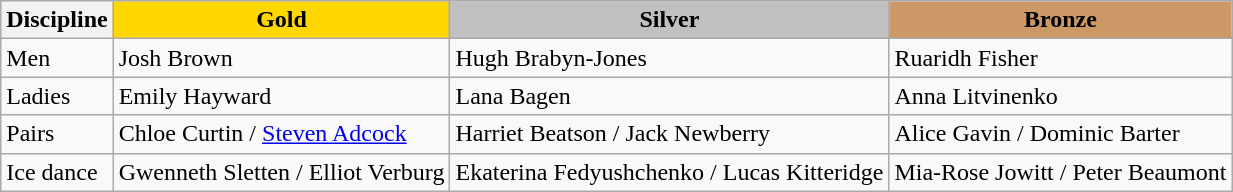<table class="wikitable">
<tr>
<th>Discipline</th>
<td align=center bgcolor=gold><strong>Gold</strong></td>
<td align=center bgcolor=silver><strong>Silver</strong></td>
<td align=center bgcolor=cc9966><strong>Bronze</strong></td>
</tr>
<tr>
<td>Men</td>
<td>Josh Brown</td>
<td>Hugh Brabyn-Jones</td>
<td>Ruaridh Fisher</td>
</tr>
<tr>
<td>Ladies</td>
<td>Emily Hayward</td>
<td>Lana Bagen</td>
<td>Anna Litvinenko</td>
</tr>
<tr>
<td>Pairs</td>
<td>Chloe Curtin / <a href='#'>Steven Adcock</a></td>
<td>Harriet Beatson / Jack Newberry</td>
<td>Alice Gavin / Dominic Barter</td>
</tr>
<tr>
<td>Ice dance</td>
<td>Gwenneth Sletten / Elliot Verburg</td>
<td>Ekaterina Fedyushchenko / Lucas Kitteridge</td>
<td>Mia-Rose Jowitt / Peter Beaumont</td>
</tr>
</table>
